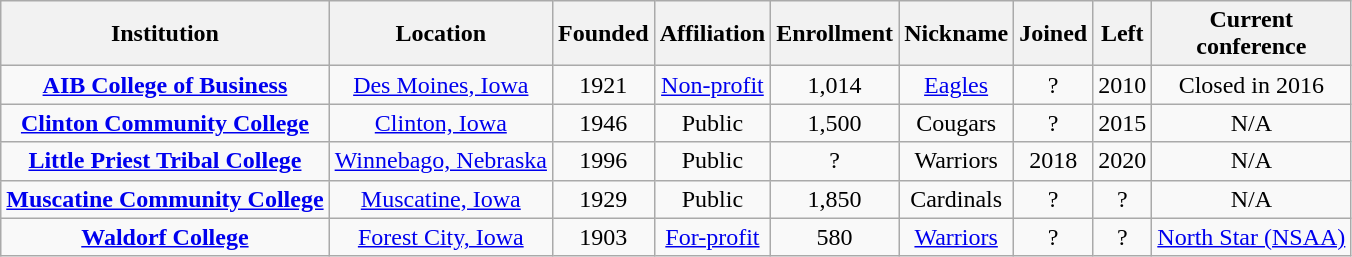<table class="wikitable sortable" style="text-align:center;">
<tr>
<th>Institution</th>
<th>Location</th>
<th>Founded</th>
<th>Affiliation</th>
<th>Enrollment</th>
<th>Nickname</th>
<th>Joined</th>
<th>Left</th>
<th>Current<br>conference</th>
</tr>
<tr>
<td><strong><a href='#'>AIB College of Business</a></strong></td>
<td><a href='#'>Des Moines, Iowa</a></td>
<td>1921</td>
<td><a href='#'>Non-profit</a></td>
<td>1,014</td>
<td><a href='#'>Eagles</a></td>
<td>?</td>
<td>2010</td>
<td>Closed in 2016</td>
</tr>
<tr>
<td><strong><a href='#'>Clinton Community College</a></strong></td>
<td><a href='#'>Clinton, Iowa</a></td>
<td>1946</td>
<td>Public</td>
<td>1,500</td>
<td>Cougars</td>
<td>?</td>
<td>2015</td>
<td>N/A</td>
</tr>
<tr>
<td><strong><a href='#'>Little Priest Tribal College</a></strong></td>
<td><a href='#'>Winnebago, Nebraska</a></td>
<td>1996</td>
<td>Public</td>
<td>?</td>
<td>Warriors</td>
<td>2018</td>
<td>2020</td>
<td>N/A</td>
</tr>
<tr>
<td><strong><a href='#'>Muscatine Community College</a></strong></td>
<td><a href='#'>Muscatine, Iowa</a></td>
<td>1929</td>
<td>Public</td>
<td>1,850</td>
<td>Cardinals</td>
<td>?</td>
<td>?</td>
<td>N/A</td>
</tr>
<tr>
<td><strong><a href='#'>Waldorf College</a></strong></td>
<td><a href='#'>Forest City, Iowa</a></td>
<td>1903</td>
<td><a href='#'>For-profit</a></td>
<td>580</td>
<td><a href='#'>Warriors</a></td>
<td>?</td>
<td>?</td>
<td><a href='#'>North Star (NSAA)</a></td>
</tr>
</table>
